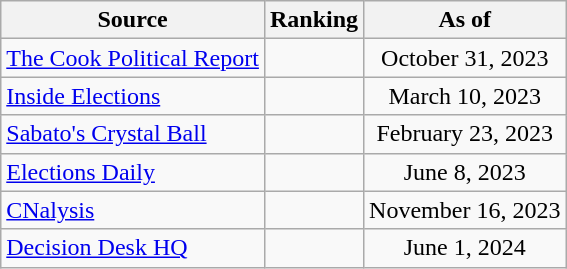<table class="wikitable" style="text-align:center">
<tr>
<th>Source</th>
<th>Ranking</th>
<th>As of</th>
</tr>
<tr>
<td align=left><a href='#'>The Cook Political Report</a></td>
<td></td>
<td>October 31, 2023</td>
</tr>
<tr>
<td align=left><a href='#'>Inside Elections</a></td>
<td></td>
<td>March 10, 2023</td>
</tr>
<tr>
<td align=left><a href='#'>Sabato's Crystal Ball</a></td>
<td></td>
<td>February 23, 2023</td>
</tr>
<tr>
<td align=left><a href='#'>Elections Daily</a></td>
<td></td>
<td>June 8, 2023</td>
</tr>
<tr>
<td align=left><a href='#'>CNalysis</a></td>
<td></td>
<td>November 16, 2023</td>
</tr>
<tr>
<td align=left><a href='#'>Decision Desk HQ</a></td>
<td></td>
<td>June 1, 2024</td>
</tr>
</table>
